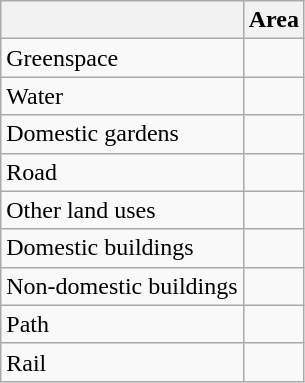<table class="wikitable">
<tr>
<th></th>
<th>Area</th>
</tr>
<tr>
<td>Greenspace</td>
<td></td>
</tr>
<tr>
<td>Water</td>
<td></td>
</tr>
<tr>
<td>Domestic gardens</td>
<td></td>
</tr>
<tr>
<td>Road</td>
<td></td>
</tr>
<tr>
<td>Other land uses</td>
<td></td>
</tr>
<tr>
<td>Domestic buildings</td>
<td></td>
</tr>
<tr>
<td>Non-domestic buildings</td>
<td></td>
</tr>
<tr>
<td>Path</td>
<td></td>
</tr>
<tr>
<td>Rail</td>
<td></td>
</tr>
</table>
